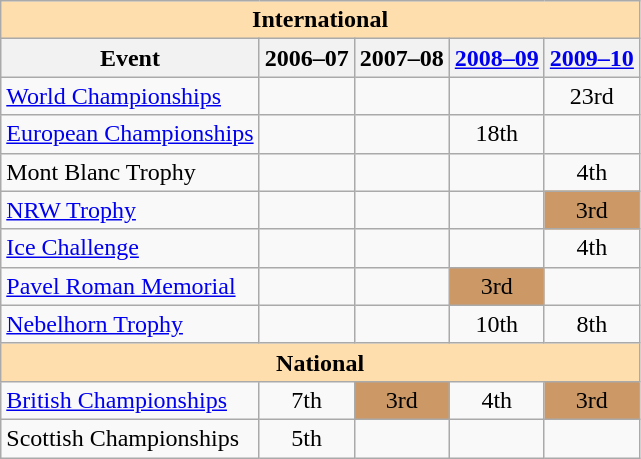<table class="wikitable" style="text-align:center">
<tr>
<th style="background-color: #ffdead; " colspan=5 align=center><strong>International</strong></th>
</tr>
<tr>
<th>Event</th>
<th>2006–07</th>
<th>2007–08</th>
<th><a href='#'>2008–09</a></th>
<th><a href='#'>2009–10</a></th>
</tr>
<tr>
<td align=left><a href='#'>World Championships</a></td>
<td></td>
<td></td>
<td></td>
<td>23rd</td>
</tr>
<tr>
<td align=left><a href='#'>European Championships</a></td>
<td></td>
<td></td>
<td>18th</td>
<td></td>
</tr>
<tr>
<td align=left>Mont Blanc Trophy</td>
<td></td>
<td></td>
<td></td>
<td>4th</td>
</tr>
<tr>
<td align=left><a href='#'>NRW Trophy</a></td>
<td></td>
<td></td>
<td></td>
<td bgcolor=cc9966>3rd</td>
</tr>
<tr>
<td align=left><a href='#'>Ice Challenge</a></td>
<td></td>
<td></td>
<td></td>
<td>4th</td>
</tr>
<tr>
<td align=left><a href='#'>Pavel Roman Memorial</a></td>
<td></td>
<td></td>
<td bgcolor=cc9966>3rd</td>
<td></td>
</tr>
<tr>
<td align=left><a href='#'>Nebelhorn Trophy</a></td>
<td></td>
<td></td>
<td>10th</td>
<td>8th</td>
</tr>
<tr>
<th style="background-color: #ffdead; " colspan=5 align=center><strong>National</strong></th>
</tr>
<tr>
<td align=left><a href='#'>British Championships</a></td>
<td>7th</td>
<td bgcolor=cc9966>3rd</td>
<td>4th</td>
<td bgcolor=cc9966>3rd</td>
</tr>
<tr>
<td align=left>Scottish Championships</td>
<td>5th</td>
<td></td>
<td></td>
<td></td>
</tr>
</table>
